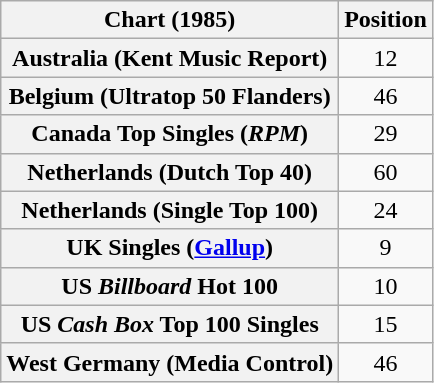<table class="wikitable sortable plainrowheaders" style="text-align:center">
<tr>
<th scope="col">Chart (1985)</th>
<th scope="col">Position</th>
</tr>
<tr>
<th scope="row">Australia (Kent Music Report)</th>
<td>12</td>
</tr>
<tr>
<th scope="row">Belgium (Ultratop 50 Flanders)</th>
<td>46</td>
</tr>
<tr>
<th scope="row">Canada Top Singles (<em>RPM</em>)</th>
<td>29</td>
</tr>
<tr>
<th scope="row">Netherlands (Dutch Top 40)</th>
<td>60</td>
</tr>
<tr>
<th scope="row">Netherlands (Single Top 100)</th>
<td>24</td>
</tr>
<tr>
<th scope="row">UK Singles (<a href='#'>Gallup</a>)</th>
<td>9</td>
</tr>
<tr>
<th scope="row">US <em>Billboard</em> Hot 100</th>
<td>10</td>
</tr>
<tr>
<th scope="row">US <em>Cash Box</em> Top 100 Singles</th>
<td>15</td>
</tr>
<tr>
<th scope="row">West Germany (Media Control)</th>
<td>46</td>
</tr>
</table>
